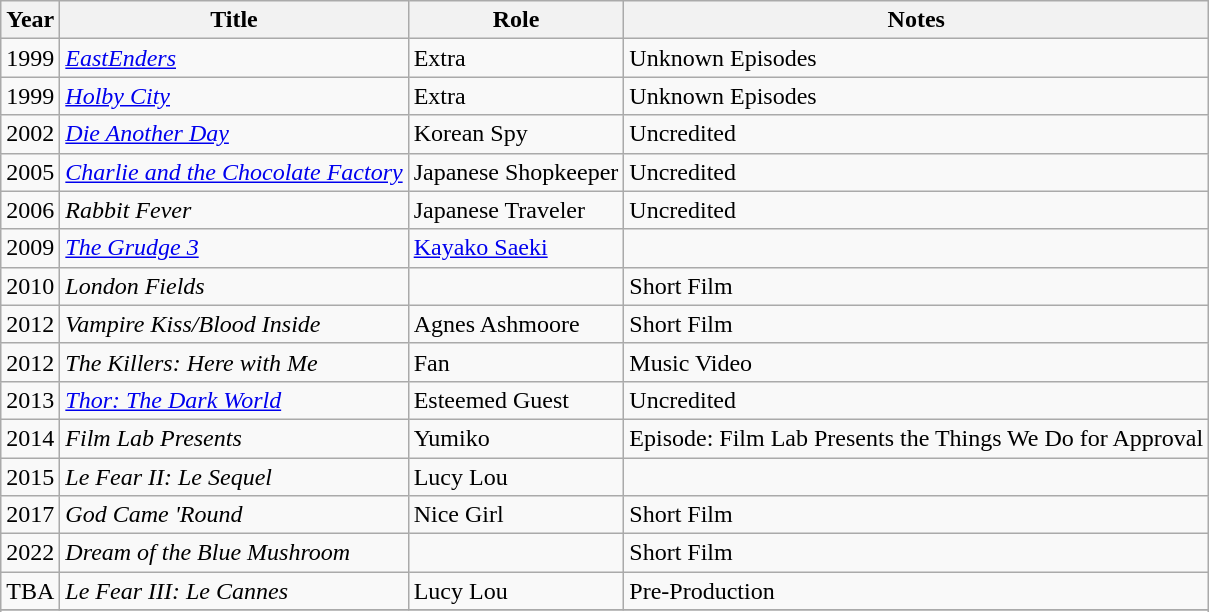<table class="wikitable">
<tr>
<th>Year</th>
<th>Title</th>
<th>Role</th>
<th>Notes</th>
</tr>
<tr>
<td>1999</td>
<td><em><a href='#'>EastEnders</a></em></td>
<td>Extra</td>
<td>Unknown Episodes</td>
</tr>
<tr>
<td>1999</td>
<td><em><a href='#'>Holby City</a></em></td>
<td>Extra</td>
<td>Unknown Episodes</td>
</tr>
<tr>
<td>2002</td>
<td><em><a href='#'>Die Another Day</a></em></td>
<td>Korean Spy</td>
<td>Uncredited</td>
</tr>
<tr>
<td>2005</td>
<td><em><a href='#'>Charlie and the Chocolate Factory</a></em></td>
<td>Japanese Shopkeeper</td>
<td>Uncredited</td>
</tr>
<tr>
<td>2006</td>
<td><em>Rabbit Fever</em></td>
<td>Japanese Traveler</td>
<td>Uncredited</td>
</tr>
<tr>
<td>2009</td>
<td><em><a href='#'>The Grudge 3</a></em></td>
<td><a href='#'>Kayako Saeki</a></td>
<td></td>
</tr>
<tr>
<td>2010</td>
<td><em>London Fields</em></td>
<td></td>
<td>Short Film</td>
</tr>
<tr>
<td>2012</td>
<td><em>Vampire Kiss/Blood Inside</em></td>
<td>Agnes Ashmoore</td>
<td>Short Film</td>
</tr>
<tr>
<td>2012</td>
<td><em>The Killers: Here with Me</em></td>
<td>Fan</td>
<td>Music Video</td>
</tr>
<tr>
<td>2013</td>
<td><em><a href='#'>Thor: The Dark World</a></em></td>
<td>Esteemed Guest</td>
<td>Uncredited</td>
</tr>
<tr>
<td>2014</td>
<td><em>Film Lab Presents</em></td>
<td>Yumiko</td>
<td>Episode: Film Lab Presents the Things We Do for Approval</td>
</tr>
<tr>
<td>2015</td>
<td><em>Le Fear II: Le Sequel</em></td>
<td>Lucy Lou</td>
<td></td>
</tr>
<tr>
<td>2017</td>
<td><em>God Came 'Round</em></td>
<td>Nice Girl</td>
<td>Short Film</td>
</tr>
<tr>
<td>2022</td>
<td><em>Dream of the Blue Mushroom</em></td>
<td></td>
<td>Short Film</td>
</tr>
<tr>
<td>TBA</td>
<td><em>Le Fear III: Le Cannes</em></td>
<td>Lucy Lou</td>
<td>Pre-Production</td>
</tr>
<tr>
</tr>
<tr>
</tr>
</table>
